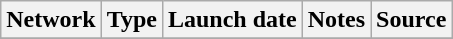<table class="wikitable sortable">
<tr>
<th>Network</th>
<th>Type</th>
<th>Launch date</th>
<th>Notes</th>
<th>Source</th>
</tr>
<tr>
</tr>
</table>
